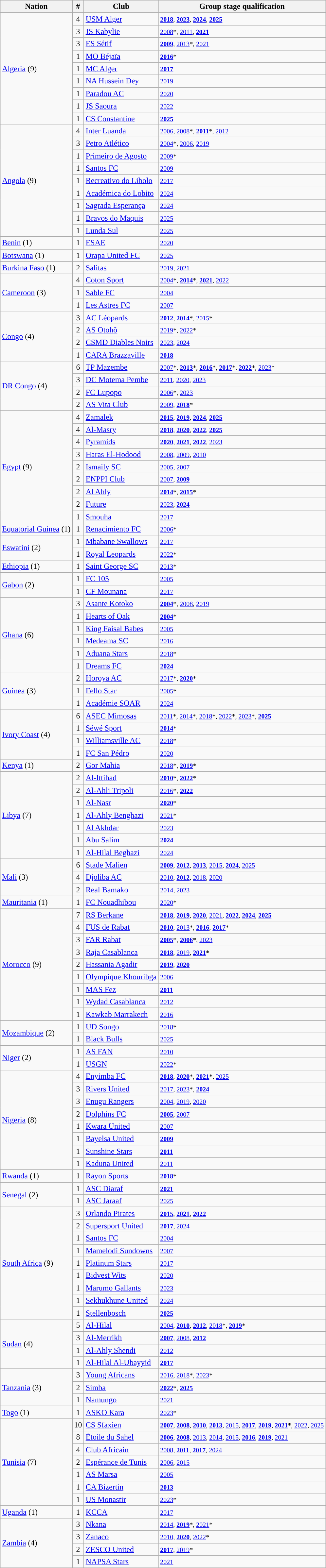<table class="wikitable sortable">
<tr>
<th>Nation</th>
<th>#</th>
<th>Club</th>
<th>Group stage qualification</th>
</tr>
<tr>
<td rowspan=9> <a href='#'>Algeria</a> (9)</td>
<td align="center">4</td>
<td><a href='#'>USM Alger</a></td>
<td><small><strong><a href='#'>2018</a></strong>, <strong><a href='#'>2023</a></strong>, <strong><a href='#'>2024</a></strong>, <strong><a href='#'>2025</a></strong></small></td>
</tr>
<tr>
<td align="center">3</td>
<td><a href='#'>JS Kabylie</a></td>
<td><small><a href='#'>2008</a>*, <a href='#'>2011</a>, <strong><a href='#'>2021</a></strong></small></td>
</tr>
<tr>
<td align="center">3</td>
<td><a href='#'>ES Sétif</a></td>
<td><small><strong><a href='#'>2009</a></strong>, <a href='#'>2013</a>*, <a href='#'>2021</a></small></td>
</tr>
<tr>
<td align="center">1</td>
<td><a href='#'>MO Béjaïa</a></td>
<td><small><strong><a href='#'>2016</a></strong>*</small></td>
</tr>
<tr>
<td align="center">1</td>
<td><a href='#'>MC Alger</a></td>
<td><small><strong><a href='#'>2017</a></strong></small></td>
</tr>
<tr>
<td align="center">1</td>
<td><a href='#'>NA Hussein Dey</a></td>
<td><small><a href='#'>2019</a></small></td>
</tr>
<tr>
<td align="center">1</td>
<td><a href='#'>Paradou AC</a></td>
<td><small><a href='#'>2020</a></small></td>
</tr>
<tr>
<td align="center">1</td>
<td><a href='#'>JS Saoura</a></td>
<td><small><a href='#'>2022</a></small></td>
</tr>
<tr>
<td align="center">1</td>
<td><a href='#'>CS Constantine</a></td>
<td><small><strong><a href='#'>2025</a></strong></small></td>
</tr>
<tr>
<td rowspan=9> <a href='#'>Angola</a> (9)</td>
<td align="center">4</td>
<td><a href='#'>Inter Luanda</a></td>
<td><small><a href='#'>2006</a>, <a href='#'>2008</a>*, <strong><a href='#'>2011</a></strong>*, <a href='#'>2012</a></small></td>
</tr>
<tr>
<td align="center">3</td>
<td><a href='#'>Petro Atlético</a></td>
<td><small><a href='#'>2004</a>*, <a href='#'>2006</a>, <a href='#'>2019</a></small></td>
</tr>
<tr>
<td align="center">1</td>
<td><a href='#'>Primeiro de Agosto</a></td>
<td><small><a href='#'>2009</a>*</small></td>
</tr>
<tr>
<td align="center">1</td>
<td><a href='#'>Santos FC</a></td>
<td><small><a href='#'>2009</a></small></td>
</tr>
<tr>
<td align="center">1</td>
<td><a href='#'>Recreativo do Libolo</a></td>
<td><small><a href='#'>2017</a></small></td>
</tr>
<tr>
<td align="center">1</td>
<td><a href='#'>Académica do Lobito</a></td>
<td><small><a href='#'>2024</a></small></td>
</tr>
<tr>
<td align="center">1</td>
<td><a href='#'>Sagrada Esperança</a></td>
<td><small><a href='#'>2024</a></small></td>
</tr>
<tr>
<td align="center">1</td>
<td><a href='#'>Bravos do Maquis</a></td>
<td><small><a href='#'>2025</a></small></td>
</tr>
<tr>
<td align="center">1</td>
<td><a href='#'>Lunda Sul</a></td>
<td><small><a href='#'>2025</a></small></td>
</tr>
<tr>
<td rowspan=1> <a href='#'>Benin</a> (1)</td>
<td align="center">1</td>
<td><a href='#'>ESAE</a></td>
<td><small><a href='#'>2020</a></small></td>
</tr>
<tr>
<td rowspan=1> <a href='#'>Botswana</a> (1)</td>
<td align="center">1</td>
<td><a href='#'>Orapa United FC</a></td>
<td><small><a href='#'>2025</a></small></td>
</tr>
<tr>
<td rowspan=1> <a href='#'>Burkina Faso</a> (1)</td>
<td align="center">2</td>
<td><a href='#'>Salitas</a></td>
<td><small><a href='#'>2019</a>, <a href='#'>2021</a></small></td>
</tr>
<tr>
<td rowspan=3> <a href='#'>Cameroon</a> (3)</td>
<td align="center">4</td>
<td><a href='#'>Coton Sport</a></td>
<td><small><a href='#'>2004</a>*, <strong><a href='#'>2014</a></strong>*, <strong><a href='#'>2021</a></strong>, <a href='#'>2022</a></small></td>
</tr>
<tr>
<td align="center">1</td>
<td><a href='#'>Sable FC</a></td>
<td><small><a href='#'>2004</a></small></td>
</tr>
<tr>
<td align="center">1</td>
<td><a href='#'>Les Astres FC</a></td>
<td><small> <a href='#'>2007</a></small></td>
</tr>
<tr>
<td rowspan=4> <a href='#'>Congo</a> (4)</td>
<td align="center">3</td>
<td><a href='#'>AC Léopards</a></td>
<td><small> <strong><a href='#'>2012</a></strong>, <strong><a href='#'>2014</a></strong>*, <a href='#'>2015</a>*</small></td>
</tr>
<tr>
<td align="center">2</td>
<td><a href='#'>AS Otohô</a></td>
<td><small><a href='#'>2019</a>*, <a href='#'>2022</a>*</small></td>
</tr>
<tr>
<td align="center">2</td>
<td><a href='#'>CSMD Diables Noirs</a></td>
<td><small><a href='#'>2023</a>, <a href='#'>2024</a></small></td>
</tr>
<tr>
<td align="center">1</td>
<td><a href='#'>CARA Brazzaville</a></td>
<td><small><strong><a href='#'>2018</a></strong></small></td>
</tr>
<tr>
<td rowspan=4> <a href='#'>DR Congo</a> (4)</td>
<td align="center">6</td>
<td><a href='#'>TP Mazembe</a></td>
<td><small><a href='#'>2007</a>*, <strong><a href='#'>2013</a></strong>*, <strong><a href='#'>2016</a></strong>*, <strong><a href='#'>2017</a></strong>*, <strong><a href='#'>2022</a></strong>*, <a href='#'>2023</a>*</small></td>
</tr>
<tr>
<td align="center">3</td>
<td><a href='#'>DC Motema Pembe</a></td>
<td><small><a href='#'>2011</a>, <a href='#'>2020</a>, <a href='#'>2023</a></small></td>
</tr>
<tr>
<td align="center">2</td>
<td><a href='#'>FC Lupopo</a></td>
<td><small> <a href='#'>2006</a>*, <a href='#'>2023</a></small></td>
</tr>
<tr>
<td align="center">2</td>
<td><a href='#'>AS Vita Club</a></td>
<td><small><a href='#'>2009</a>, <strong><a href='#'>2018</a></strong>*</small></td>
</tr>
<tr>
<td rowspan=9> <a href='#'>Egypt</a> (9)</td>
<td align="center">4</td>
<td><a href='#'>Zamalek</a></td>
<td><small><strong><a href='#'>2015</a></strong>, <strong><a href='#'>2019</a></strong>, <strong><a href='#'>2024</a></strong>, <strong><a href='#'>2025</a></strong></small></td>
</tr>
<tr>
<td align="center">4</td>
<td><a href='#'>Al-Masry</a></td>
<td><small><strong><a href='#'>2018</a></strong>, <strong><a href='#'>2020</a></strong>, <strong><a href='#'>2022</a></strong>, <strong><a href='#'>2025</a></strong></small></td>
</tr>
<tr>
<td align="center">4</td>
<td><a href='#'>Pyramids</a></td>
<td><small><strong><a href='#'>2020</a></strong>, <strong><a href='#'>2021</a></strong>, <strong><a href='#'>2022</a></strong>, <a href='#'>2023</a></small></td>
</tr>
<tr>
<td align="center">3</td>
<td><a href='#'>Haras El-Hodood</a></td>
<td><small><a href='#'>2008</a>, <a href='#'>2009</a>, <a href='#'>2010</a></small></td>
</tr>
<tr>
<td align="center">2</td>
<td><a href='#'>Ismaily SC</a></td>
<td><small><a href='#'>2005</a>, <a href='#'>2007</a></small></td>
</tr>
<tr>
<td align="center">2</td>
<td><a href='#'>ENPPI Club</a></td>
<td><small><a href='#'>2007</a>, <strong><a href='#'>2009</a></strong></small></td>
</tr>
<tr>
<td align="center">2</td>
<td><a href='#'>Al Ahly</a></td>
<td><small><strong><a href='#'>2014</a></strong>*, <strong><a href='#'>2015</a></strong>*</small></td>
</tr>
<tr>
<td align="center">2</td>
<td><a href='#'>Future</a></td>
<td><small><a href='#'>2023</a>, <strong><a href='#'>2024</a></strong></small></td>
</tr>
<tr>
<td align="center">1</td>
<td><a href='#'>Smouha</a></td>
<td><small><a href='#'>2017</a></small></td>
</tr>
<tr>
<td rowspan=1> <a href='#'>Equatorial Guinea</a> (1)</td>
<td align="center">1</td>
<td><a href='#'>Renacimiento FC</a></td>
<td><small><a href='#'>2006</a>*</small></td>
</tr>
<tr>
<td rowspan=2> <a href='#'>Eswatini</a> (2)</td>
<td align="center">1</td>
<td><a href='#'>Mbabane Swallows</a></td>
<td><small><a href='#'>2017</a></small></td>
</tr>
<tr>
<td align="center">1</td>
<td><a href='#'>Royal Leopards</a></td>
<td><small><a href='#'>2022</a>*</small></td>
</tr>
<tr>
<td rowspan=1> <a href='#'>Ethiopia</a> (1)</td>
<td align="center">1</td>
<td><a href='#'>Saint George SC</a></td>
<td><small><a href='#'>2013</a>*</small></td>
</tr>
<tr>
<td rowspan=2> <a href='#'>Gabon</a> (2)</td>
<td align="center">1</td>
<td><a href='#'>FC 105</a></td>
<td><small><a href='#'>2005</a></small></td>
</tr>
<tr>
<td align="center">1</td>
<td><a href='#'>CF Mounana</a></td>
<td><small><a href='#'>2017</a></small></td>
</tr>
<tr>
<td rowspan=6> <a href='#'>Ghana</a> (6)</td>
<td align="center">3</td>
<td><a href='#'>Asante Kotoko</a></td>
<td><small><strong><a href='#'>2004</a></strong>*, <a href='#'>2008</a>, <a href='#'>2019</a></small></td>
</tr>
<tr>
<td align="center">1</td>
<td><a href='#'>Hearts of Oak</a></td>
<td><small><strong><a href='#'>2004</a></strong>*</small></td>
</tr>
<tr>
<td align="center">1</td>
<td><a href='#'>King Faisal Babes</a></td>
<td><small><a href='#'>2005</a></small></td>
</tr>
<tr>
<td align="center">1</td>
<td><a href='#'>Medeama SC</a></td>
<td><small><a href='#'>2016</a></small></td>
</tr>
<tr>
<td align="center">1</td>
<td><a href='#'>Aduana Stars</a></td>
<td><small><a href='#'>2018</a>*</small></td>
</tr>
<tr>
<td align="center">1</td>
<td><a href='#'>Dreams FC</a></td>
<td><small><strong><a href='#'>2024</a></strong></small></td>
</tr>
<tr>
<td rowspan=3> <a href='#'>Guinea</a> (3)</td>
<td align="center">2</td>
<td><a href='#'>Horoya AC</a></td>
<td><small><a href='#'>2017</a>*, <strong><a href='#'>2020</a></strong>*</small></td>
</tr>
<tr>
<td align="center">1</td>
<td><a href='#'>Fello Star</a></td>
<td><small><a href='#'>2005</a>*</small></td>
</tr>
<tr>
<td align="center">1</td>
<td><a href='#'>Académie SOAR</a></td>
<td><small><a href='#'>2024</a></small></td>
</tr>
<tr>
<td rowspan=4> <a href='#'>Ivory Coast</a> (4)</td>
<td align="center">6</td>
<td><a href='#'>ASEC Mimosas</a></td>
<td><small><a href='#'>2011</a>*, <a href='#'>2014</a>*, <a href='#'>2018</a>*, <a href='#'>2022</a>*, <a href='#'>2023</a>*, <strong><a href='#'>2025</a></strong></small></td>
</tr>
<tr>
<td align="center">1</td>
<td><a href='#'>Séwé Sport</a></td>
<td><small><strong><a href='#'>2014</a></strong>*</small></td>
</tr>
<tr>
<td align="center">1</td>
<td><a href='#'>Williamsville AC</a></td>
<td><small><a href='#'>2018</a>*</small></td>
</tr>
<tr>
<td align="center">1</td>
<td><a href='#'>FC San Pédro</a></td>
<td><small><a href='#'>2020</a></small></td>
</tr>
<tr>
<td rowspan=1> <a href='#'>Kenya</a> (1)</td>
<td align="center">2</td>
<td><a href='#'>Gor Mahia</a></td>
<td><small><a href='#'>2018</a>*, <strong><a href='#'>2019</a></strong>*</small></td>
</tr>
<tr>
<td rowspan=7> <a href='#'>Libya</a> (7)</td>
<td align="center">2</td>
<td><a href='#'>Al-Ittihad</a></td>
<td><small><strong><a href='#'>2010</a></strong>*, <strong><a href='#'>2022</a></strong>*</small></td>
</tr>
<tr>
<td align="center">2</td>
<td><a href='#'>Al-Ahli Tripoli</a></td>
<td><small><a href='#'>2016</a>*, <strong><a href='#'>2022</a></strong></small></td>
</tr>
<tr>
<td align="center">1</td>
<td><a href='#'>Al-Nasr</a></td>
<td><small><strong><a href='#'>2020</a></strong>*</small></td>
</tr>
<tr>
<td align="center">1</td>
<td><a href='#'>Al-Ahly Benghazi</a></td>
<td><small><a href='#'>2021</a>*</small></td>
</tr>
<tr>
<td align="center">1</td>
<td><a href='#'>Al Akhdar</a></td>
<td><small><a href='#'>2023</a></small></td>
</tr>
<tr>
<td align="center">1</td>
<td><a href='#'>Abu Salim</a></td>
<td><small><strong><a href='#'>2024</a></strong></small></td>
</tr>
<tr>
<td align="center">1</td>
<td><a href='#'>Al-Hilal Beghazi</a></td>
<td><small><a href='#'>2024</a></small></td>
</tr>
<tr>
<td rowspan=3> <a href='#'>Mali</a> (3)</td>
<td align="center">6</td>
<td><a href='#'>Stade Malien</a></td>
<td><small><strong><a href='#'>2009</a></strong>, <strong><a href='#'>2012</a></strong>, <strong><a href='#'>2013</a></strong>, <a href='#'>2015</a>, <strong><a href='#'>2024</a></strong>, <a href='#'>2025</a></small></td>
</tr>
<tr>
<td align="center">4</td>
<td><a href='#'>Djoliba AC</a></td>
<td><small><a href='#'>2010</a>, <strong><a href='#'>2012</a></strong>, <a href='#'>2018</a>, <a href='#'>2020</a></small></td>
</tr>
<tr>
<td align="center">2</td>
<td><a href='#'>Real Bamako</a></td>
<td><small><a href='#'>2014</a>, <a href='#'>2023</a></small></td>
</tr>
<tr>
<td rowspan=1> <a href='#'>Mauritania</a> (1)</td>
<td align="center">1</td>
<td><a href='#'>FC Nouadhibou</a></td>
<td><small><a href='#'>2020</a>*</small></td>
</tr>
<tr>
<td rowspan=9> <a href='#'>Morocco</a> (9)</td>
<td align="center">7</td>
<td><a href='#'>RS Berkane</a></td>
<td><small><strong><a href='#'>2018</a></strong>, <strong><a href='#'>2019</a></strong>, <strong><a href='#'>2020</a></strong>, <a href='#'>2021</a>, <strong><a href='#'>2022</a></strong>, <strong><a href='#'>2024</a></strong>, <strong><a href='#'>2025</a></strong></small></td>
</tr>
<tr>
<td align="center">4</td>
<td><a href='#'>FUS de Rabat</a></td>
<td><small><strong><a href='#'>2010</a></strong>, <a href='#'>2013</a>*, <strong><a href='#'>2016</a></strong>, <strong><a href='#'>2017</a></strong>*</small></td>
</tr>
<tr>
<td align="center">3</td>
<td><a href='#'>FAR Rabat</a></td>
<td><small><strong><a href='#'>2005</a></strong>*, <strong><a href='#'>2006</a></strong>*, <a href='#'>2023</a></small></td>
</tr>
<tr>
<td align="center">3</td>
<td><a href='#'>Raja Casablanca</a></td>
<td><small><strong><a href='#'>2018</a></strong>, <a href='#'>2019</a>, <strong><a href='#'>2021</a>*</strong></small></td>
</tr>
<tr>
<td align="center">2</td>
<td><a href='#'>Hassania Agadir</a></td>
<td><small><strong><a href='#'>2019</a></strong>, <strong><a href='#'>2020</a></strong></small></td>
</tr>
<tr>
<td align="center">1</td>
<td><a href='#'>Olympique Khouribga</a></td>
<td><small><a href='#'>2006</a></small></td>
</tr>
<tr>
<td align="center">1</td>
<td><a href='#'>MAS Fez</a></td>
<td><small><strong><a href='#'>2011</a></strong></small></td>
</tr>
<tr>
<td align="center">1</td>
<td><a href='#'>Wydad Casablanca</a></td>
<td><small><a href='#'>2012</a></small></td>
</tr>
<tr>
<td align="center">1</td>
<td><a href='#'>Kawkab Marrakech</a></td>
<td><small><a href='#'>2016</a></small></td>
</tr>
<tr>
<td rowspan=2> <a href='#'>Mozambique</a> (2)</td>
<td align="center">1</td>
<td><a href='#'>UD Songo</a></td>
<td><small><a href='#'>2018</a>*</small></td>
</tr>
<tr>
<td align="center">1</td>
<td><a href='#'>Black Bulls</a></td>
<td><small><a href='#'>2025</a></small></td>
</tr>
<tr>
<td rowspan=2> <a href='#'>Niger</a> (2)</td>
<td align="center">1</td>
<td><a href='#'>AS FAN</a></td>
<td><small><a href='#'>2010</a></small></td>
</tr>
<tr>
<td align="center">1</td>
<td><a href='#'>USGN</a></td>
<td><small><a href='#'>2022</a>*</small></td>
</tr>
<tr>
<td rowspan=8> <a href='#'>Nigeria</a> (8)</td>
<td align="center">4</td>
<td><a href='#'>Enyimba FC</a></td>
<td><small><strong><a href='#'>2018</a></strong>, <strong><a href='#'>2020</a></strong>*, <strong><a href='#'>2021</a>*</strong>, <a href='#'>2025</a></small></td>
</tr>
<tr>
<td align="center">3</td>
<td><a href='#'>Rivers United</a></td>
<td><small><a href='#'>2017</a>, <a href='#'>2023</a>*, <strong><a href='#'>2024</a></strong></small></td>
</tr>
<tr>
<td align="center">3</td>
<td><a href='#'>Enugu Rangers</a></td>
<td><small><a href='#'>2004</a>, <a href='#'>2019</a>, <a href='#'>2020</a></small></td>
</tr>
<tr>
<td align="center">2</td>
<td><a href='#'>Dolphins FC</a></td>
<td><small><strong><a href='#'>2005</a></strong>, <a href='#'>2007</a></small></td>
</tr>
<tr>
<td align="center">1</td>
<td><a href='#'>Kwara United</a></td>
<td><small><a href='#'>2007</a></small></td>
</tr>
<tr>
<td align="center">1</td>
<td><a href='#'>Bayelsa United</a></td>
<td><small><strong><a href='#'>2009</a></strong></small></td>
</tr>
<tr>
<td align="center">1</td>
<td><a href='#'>Sunshine Stars</a></td>
<td><small><strong><a href='#'>2011</a></strong></small></td>
</tr>
<tr>
<td align="center">1</td>
<td><a href='#'>Kaduna United</a></td>
<td><small><a href='#'>2011</a></small></td>
</tr>
<tr>
<td rowspan=1> <a href='#'>Rwanda</a> (1)</td>
<td align="center">1</td>
<td><a href='#'>Rayon Sports</a></td>
<td><small><strong><a href='#'>2018</a></strong>*</small></td>
</tr>
<tr>
<td rowspan=2> <a href='#'>Senegal</a> (2)</td>
<td align="center">1</td>
<td><a href='#'>ASC Diaraf</a></td>
<td><small><strong><a href='#'>2021</a></strong></small></td>
</tr>
<tr>
<td align="center">1</td>
<td><a href='#'>ASC Jaraaf</a></td>
<td><small><a href='#'>2025</a></small></td>
</tr>
<tr>
<td rowspan=9> <a href='#'>South Africa</a> (9)</td>
<td align="center">3</td>
<td><a href='#'>Orlando Pirates</a></td>
<td><small><strong><a href='#'>2015</a></strong>, <strong><a href='#'>2021</a></strong>, <strong><a href='#'>2022</a></strong></small></td>
</tr>
<tr>
<td align="center">2</td>
<td><a href='#'>Supersport United</a></td>
<td><small><strong><a href='#'>2017</a></strong>, <a href='#'>2024</a></small></td>
</tr>
<tr>
<td align="center">1</td>
<td><a href='#'>Santos FC</a></td>
<td><small><a href='#'>2004</a></small></td>
</tr>
<tr>
<td align="center">1</td>
<td><a href='#'>Mamelodi Sundowns</a></td>
<td><small><a href='#'>2007</a></small></td>
</tr>
<tr>
<td align="center">1</td>
<td><a href='#'>Platinum Stars</a></td>
<td><small><a href='#'>2017</a></small></td>
</tr>
<tr>
<td align="center">1</td>
<td><a href='#'>Bidvest Wits</a></td>
<td><small><a href='#'>2020</a></small></td>
</tr>
<tr>
<td align="center">1</td>
<td><a href='#'>Marumo Gallants</a></td>
<td><small><a href='#'>2023</a></small></td>
</tr>
<tr>
<td align="center">1</td>
<td><a href='#'>Sekhukhune United</a></td>
<td><small><a href='#'>2024</a></small></td>
</tr>
<tr>
<td align="center">1</td>
<td><a href='#'>Stellenbosch</a></td>
<td><small><strong><a href='#'>2025</a></strong></small></td>
</tr>
<tr>
<td rowspan=4> <a href='#'>Sudan</a> (4)</td>
<td align="center">5</td>
<td><a href='#'>Al-Hilal</a></td>
<td><small><a href='#'>2004</a>, <strong><a href='#'>2010</a></strong>, <strong><a href='#'>2012</a></strong>, <a href='#'>2018</a>*, <strong><a href='#'>2019</a></strong>*</small></td>
</tr>
<tr>
<td align="center">3</td>
<td><a href='#'>Al-Merrikh</a></td>
<td><small><strong><a href='#'>2007</a></strong>, <a href='#'>2008</a>, <strong><a href='#'>2012</a></strong></small></td>
</tr>
<tr>
<td align="center">1</td>
<td><a href='#'>Al-Ahly Shendi</a></td>
<td><small><a href='#'>2012</a></small></td>
</tr>
<tr>
<td align="center">1</td>
<td><a href='#'>Al-Hilal Al-Ubayyid</a></td>
<td><small><strong><a href='#'>2017</a></strong></small></td>
</tr>
<tr>
<td rowspan=3> <a href='#'>Tanzania</a> (3)</td>
<td align="center">3</td>
<td><a href='#'>Young Africans</a></td>
<td><small><a href='#'>2016</a>, <a href='#'>2018</a>*, <a href='#'>2023</a>*</small></td>
</tr>
<tr>
<td align="center">2</td>
<td><a href='#'>Simba</a></td>
<td><small><strong><a href='#'>2022</a></strong>*, <strong><a href='#'>2025</a></strong></small></td>
</tr>
<tr>
<td align="center">1</td>
<td><a href='#'>Namungo</a></td>
<td><small><a href='#'>2021</a></small></td>
</tr>
<tr>
<td rowspan=1> <a href='#'>Togo</a> (1)</td>
<td align="center">1</td>
<td><a href='#'>ASKO Kara</a></td>
<td><small><a href='#'>2023</a>*</small></td>
</tr>
<tr>
<td rowspan=7> <a href='#'>Tunisia</a> (7)</td>
<td align="center">10</td>
<td><a href='#'>CS Sfaxien</a></td>
<td><small><strong><a href='#'>2007</a></strong>, <strong><a href='#'>2008</a></strong>, <strong><a href='#'>2010</a></strong>, <strong><a href='#'>2013</a></strong>, <a href='#'>2015</a>, <strong><a href='#'>2017</a></strong>, <strong><a href='#'>2019</a></strong>, <strong><a href='#'>2021</a>*</strong>, <a href='#'>2022</a>, <a href='#'>2025</a></small></td>
</tr>
<tr>
<td align="center">8</td>
<td><a href='#'>Étoile du Sahel</a></td>
<td><small><strong><a href='#'>2006</a></strong>, <strong><a href='#'>2008</a></strong>, <a href='#'>2013</a>, <a href='#'>2014</a>, <a href='#'>2015</a>, <strong><a href='#'>2016</a></strong>, <strong><a href='#'>2019</a></strong>, <a href='#'>2021</a></small></td>
</tr>
<tr>
<td align="center">4</td>
<td><a href='#'>Club Africain</a></td>
<td><small><a href='#'>2008</a>, <strong><a href='#'>2011</a></strong>, <strong><a href='#'>2017</a></strong>, <a href='#'>2024</a></small></td>
</tr>
<tr>
<td align="center">2</td>
<td><a href='#'>Espérance de Tunis</a></td>
<td><small><a href='#'>2006</a>, <a href='#'>2015</a></small></td>
</tr>
<tr>
<td align="center">1</td>
<td><a href='#'>AS Marsa</a></td>
<td><small><a href='#'>2005</a></small></td>
</tr>
<tr>
<td align="center">1</td>
<td><a href='#'>CA Bizertin</a></td>
<td><small><strong><a href='#'>2013</a></strong></small></td>
</tr>
<tr>
<td align="center">1</td>
<td><a href='#'>US Monastir</a></td>
<td><small><a href='#'>2023</a>*</small></td>
</tr>
<tr>
<td rowspan=1> <a href='#'>Uganda</a> (1)</td>
<td align="center">1</td>
<td><a href='#'>KCCA</a></td>
<td><small><a href='#'>2017</a></small></td>
</tr>
<tr>
<td rowspan=4> <a href='#'>Zambia</a> (4)</td>
<td align="center">3</td>
<td><a href='#'>Nkana</a></td>
<td><small><a href='#'>2014</a>, <strong><a href='#'>2019</a></strong>*, <a href='#'>2021</a>*</small></td>
</tr>
<tr>
<td align="center">3</td>
<td><a href='#'>Zanaco</a></td>
<td><small><a href='#'>2010</a>, <strong><a href='#'>2020</a></strong>, <a href='#'>2022</a>*</small></td>
</tr>
<tr>
<td align="center">2</td>
<td><a href='#'>ZESCO United</a></td>
<td><small><strong><a href='#'>2017</a></strong>, <a href='#'>2019</a>*</small></td>
</tr>
<tr>
<td align="center">1</td>
<td><a href='#'>NAPSA Stars</a></td>
<td><small><a href='#'>2021</a></small></td>
</tr>
</table>
